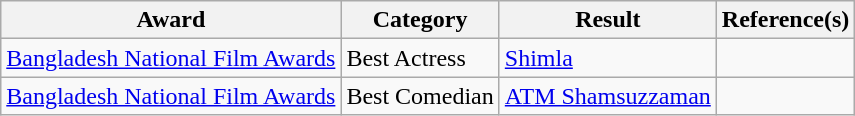<table class="wikitable sortable">
<tr>
<th>Award</th>
<th>Category</th>
<th>Result</th>
<th>Reference(s)</th>
</tr>
<tr>
<td><a href='#'>Bangladesh National Film Awards</a></td>
<td>Best Actress</td>
<td><a href='#'>Shimla</a></td>
<td></td>
</tr>
<tr>
<td><a href='#'>Bangladesh National Film Awards</a></td>
<td>Best Comedian</td>
<td><a href='#'>ATM Shamsuzzaman</a></td>
<td></td>
</tr>
</table>
